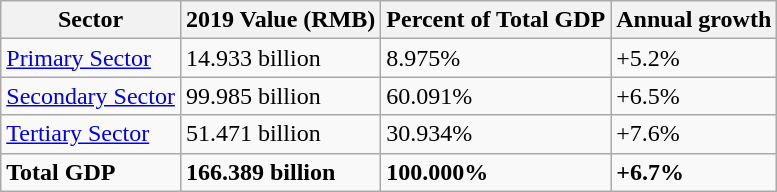<table class="wikitable">
<tr>
<th>Sector</th>
<th>2019 Value (RMB)</th>
<th>Percent of Total GDP</th>
<th>Annual growth</th>
</tr>
<tr>
<td><a href='#'>Primary Sector</a></td>
<td>14.933 billion</td>
<td>8.975%</td>
<td>+5.2%</td>
</tr>
<tr>
<td><a href='#'>Secondary Sector</a></td>
<td>99.985 billion</td>
<td>60.091%</td>
<td>+6.5%</td>
</tr>
<tr>
<td><a href='#'>Tertiary Sector</a></td>
<td>51.471 billion</td>
<td>30.934%</td>
<td>+7.6%</td>
</tr>
<tr>
<td><strong>Total GDP</strong></td>
<td><strong>166.389 billion</strong></td>
<td><strong>100.000%</strong></td>
<td><strong>+6.7%</strong></td>
</tr>
</table>
